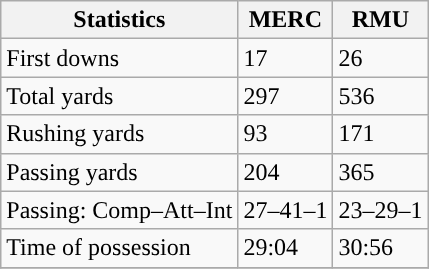<table class="wikitable" style="float: left;">
<tr>
<th>Statistics</th>
<th>MERC</th>
<th>RMU</th>
</tr>
<tr>
<td>First downs</td>
<td>17</td>
<td>26</td>
</tr>
<tr>
<td>Total yards</td>
<td>297</td>
<td>536</td>
</tr>
<tr>
<td>Rushing yards</td>
<td>93</td>
<td>171</td>
</tr>
<tr>
<td>Passing yards</td>
<td>204</td>
<td>365</td>
</tr>
<tr>
<td>Passing: Comp–Att–Int</td>
<td>27–41–1</td>
<td>23–29–1</td>
</tr>
<tr>
<td>Time of possession</td>
<td>29:04</td>
<td>30:56</td>
</tr>
<tr>
</tr>
</table>
